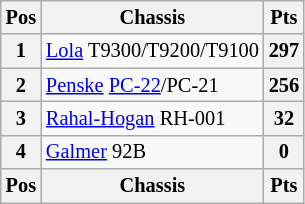<table class="wikitable" style="font-size: 85%;; text-align:center;">
<tr valign="top">
<th valign="middle">Pos</th>
<th valign="middle">Chassis</th>
<th valign="middle">Pts</th>
</tr>
<tr>
<th>1</th>
<td align="left"> <a href='#'>Lola</a> T9300/T9200/T9100</td>
<th>297</th>
</tr>
<tr>
<th>2</th>
<td align="left"> <a href='#'>Penske</a> <a href='#'>PC-22</a>/PC-21</td>
<th>256</th>
</tr>
<tr>
<th>3</th>
<td align="left"> <a href='#'>Rahal-Hogan</a> RH-001</td>
<th>32</th>
</tr>
<tr>
<th>4</th>
<td align="left"> <a href='#'>Galmer</a> 92B</td>
<th>0</th>
</tr>
<tr>
<th valign="middle">Pos</th>
<th valign="middle">Chassis</th>
<th valign="middle">Pts</th>
</tr>
</table>
